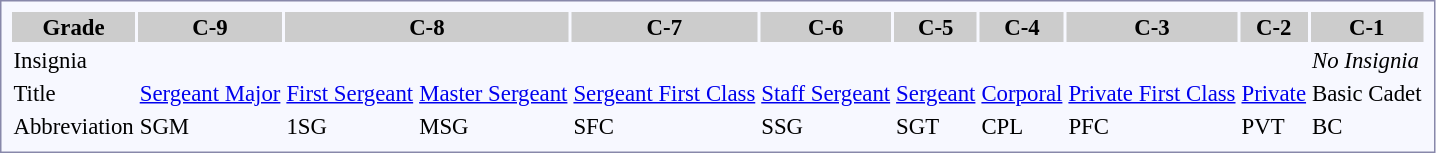<table style="border:1px solid #8888aa; background:#f7f8ff; padding:5px; font-size:95%; margin:0 12px 12px 0;" style="text-align:center;">
<tr style="background:#ccc;">
<th><strong>Grade</strong></th>
<th>C-9</th>
<th colspan=2>C-8</th>
<th>C-7</th>
<th>C-6</th>
<th>C-5</th>
<th>C-4</th>
<th>C-3</th>
<th>C-2</th>
<th>C-1</th>
</tr>
<tr>
<td>Insignia</td>
<td></td>
<td></td>
<td></td>
<td></td>
<td></td>
<td></td>
<td></td>
<td></td>
<td></td>
<td><em>No Insignia</em></td>
</tr>
<tr>
<td>Title</td>
<td><a href='#'>Sergeant Major</a></td>
<td><a href='#'>First Sergeant</a></td>
<td><a href='#'>Master Sergeant</a></td>
<td><a href='#'>Sergeant First Class</a></td>
<td><a href='#'>Staff Sergeant</a></td>
<td><a href='#'>Sergeant</a></td>
<td><a href='#'>Corporal</a></td>
<td><a href='#'>Private First Class</a></td>
<td><a href='#'>Private</a></td>
<td>Basic Cadet</td>
</tr>
<tr>
<td>Abbreviation</td>
<td>SGM</td>
<td>1SG</td>
<td>MSG</td>
<td>SFC</td>
<td>SSG</td>
<td>SGT</td>
<td>CPL</td>
<td>PFC</td>
<td>PVT</td>
<td>BC</td>
</tr>
</table>
